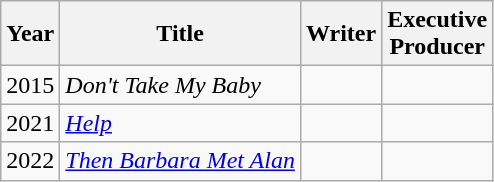<table class="wikitable">
<tr>
<th>Year</th>
<th>Title</th>
<th>Writer</th>
<th>Executive<br>Producer</th>
</tr>
<tr>
<td>2015</td>
<td><em>Don't Take My Baby</em></td>
<td></td>
<td></td>
</tr>
<tr>
<td>2021</td>
<td><em><a href='#'>Help</a></em></td>
<td></td>
<td></td>
</tr>
<tr>
<td>2022</td>
<td><em><a href='#'>Then Barbara Met Alan</a></em></td>
<td></td>
<td></td>
</tr>
</table>
